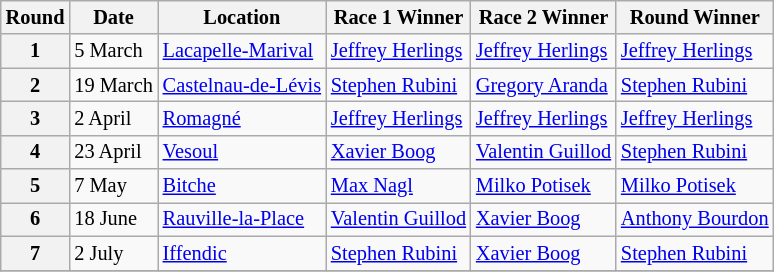<table class="wikitable" style="font-size: 85%;">
<tr>
<th>Round</th>
<th>Date</th>
<th>Location</th>
<th>Race 1 Winner</th>
<th>Race 2 Winner</th>
<th>Round Winner</th>
</tr>
<tr>
<th>1</th>
<td>5 March</td>
<td> <a href='#'>Lacapelle-Marival</a></td>
<td> <a href='#'>Jeffrey Herlings</a></td>
<td> <a href='#'>Jeffrey Herlings</a></td>
<td> <a href='#'>Jeffrey Herlings</a></td>
</tr>
<tr>
<th>2</th>
<td>19 March</td>
<td> <a href='#'>Castelnau-de-Lévis</a></td>
<td> <a href='#'>Stephen Rubini</a></td>
<td> <a href='#'>Gregory Aranda</a></td>
<td> <a href='#'>Stephen Rubini</a></td>
</tr>
<tr>
<th>3</th>
<td>2 April</td>
<td> <a href='#'>Romagné</a></td>
<td> <a href='#'>Jeffrey Herlings</a></td>
<td> <a href='#'>Jeffrey Herlings</a></td>
<td> <a href='#'>Jeffrey Herlings</a></td>
</tr>
<tr>
<th>4</th>
<td>23 April</td>
<td> <a href='#'>Vesoul</a></td>
<td> <a href='#'>Xavier Boog</a></td>
<td> <a href='#'>Valentin Guillod</a></td>
<td> <a href='#'>Stephen Rubini</a></td>
</tr>
<tr>
<th>5</th>
<td>7 May</td>
<td> <a href='#'>Bitche</a></td>
<td> <a href='#'>Max Nagl</a></td>
<td> <a href='#'>Milko Potisek</a></td>
<td> <a href='#'>Milko Potisek</a></td>
</tr>
<tr>
<th>6</th>
<td>18 June</td>
<td> <a href='#'>Rauville-la-Place</a></td>
<td> <a href='#'>Valentin Guillod</a></td>
<td> <a href='#'>Xavier Boog</a></td>
<td> <a href='#'>Anthony Bourdon</a></td>
</tr>
<tr>
<th>7</th>
<td>2 July</td>
<td> <a href='#'>Iffendic</a></td>
<td> <a href='#'>Stephen Rubini</a></td>
<td> <a href='#'>Xavier Boog</a></td>
<td> <a href='#'>Stephen Rubini</a></td>
</tr>
<tr>
</tr>
</table>
